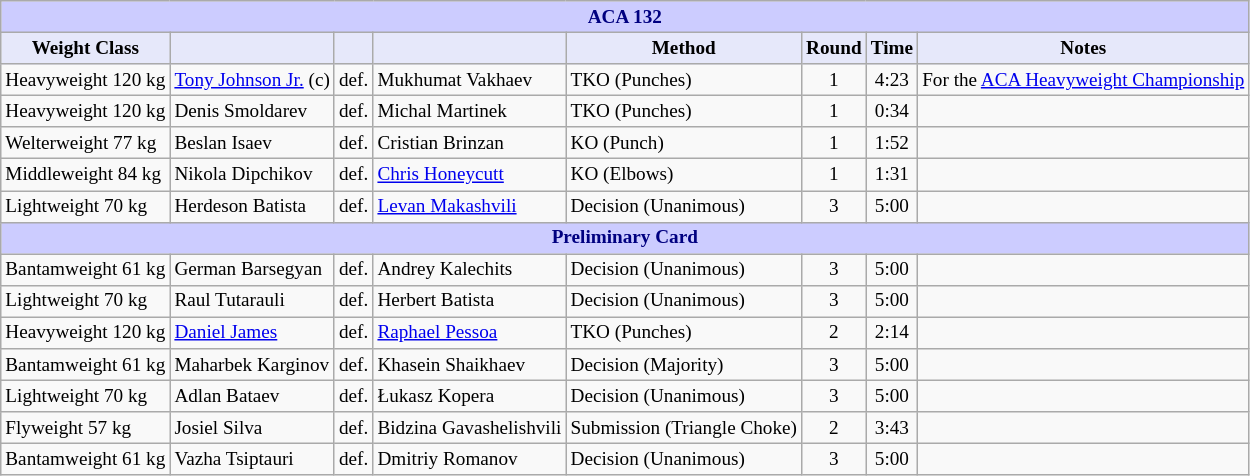<table class="wikitable" style="font-size: 80%;">
<tr>
<th colspan="8" style="background-color: #ccf; color: #000080; text-align: center;"><strong>ACA 132</strong></th>
</tr>
<tr>
<th colspan="1" style="background-color: #E6E8FA; color: #000000; text-align: center;">Weight Class</th>
<th colspan="1" style="background-color: #E6E8FA; color: #000000; text-align: center;"></th>
<th colspan="1" style="background-color: #E6E8FA; color: #000000; text-align: center;"></th>
<th colspan="1" style="background-color: #E6E8FA; color: #000000; text-align: center;"></th>
<th colspan="1" style="background-color: #E6E8FA; color: #000000; text-align: center;">Method</th>
<th colspan="1" style="background-color: #E6E8FA; color: #000000; text-align: center;">Round</th>
<th colspan="1" style="background-color: #E6E8FA; color: #000000; text-align: center;">Time</th>
<th colspan="1" style="background-color: #E6E8FA; color: #000000; text-align: center;">Notes</th>
</tr>
<tr>
<td>Heavyweight 120 kg</td>
<td> <a href='#'>Tony Johnson Jr.</a> (c)</td>
<td>def.</td>
<td> Mukhumat Vakhaev</td>
<td>TKO (Punches)</td>
<td align=center>1</td>
<td align=center>4:23</td>
<td>For the <a href='#'>ACA Heavyweight Championship</a></td>
</tr>
<tr>
<td>Heavyweight 120 kg</td>
<td> Denis Smoldarev</td>
<td>def.</td>
<td> Michal Martinek</td>
<td>TKO (Punches)</td>
<td align=center>1</td>
<td align=center>0:34</td>
<td></td>
</tr>
<tr>
<td>Welterweight 77 kg</td>
<td> Beslan Isaev</td>
<td>def.</td>
<td> Cristian Brinzan</td>
<td>KO (Punch)</td>
<td align=center>1</td>
<td align=center>1:52</td>
<td></td>
</tr>
<tr>
<td>Middleweight 84 kg</td>
<td> Nikola Dipchikov</td>
<td>def.</td>
<td> <a href='#'>Chris Honeycutt</a></td>
<td>KO (Elbows)</td>
<td align=center>1</td>
<td align=center>1:31</td>
<td></td>
</tr>
<tr>
<td>Lightweight 70 kg</td>
<td> Herdeson Batista</td>
<td>def.</td>
<td> <a href='#'>Levan Makashvili</a></td>
<td>Decision (Unanimous)</td>
<td align=center>3</td>
<td align=center>5:00</td>
<td></td>
</tr>
<tr>
<th colspan="8" style="background-color: #ccf; color: #000080; text-align: center;"><strong>Preliminary Card</strong></th>
</tr>
<tr>
<td>Bantamweight 61 kg</td>
<td> German Barsegyan</td>
<td>def.</td>
<td> Andrey Kalechits</td>
<td>Decision (Unanimous)</td>
<td align=center>3</td>
<td align=center>5:00</td>
<td></td>
</tr>
<tr>
<td>Lightweight 70 kg</td>
<td> Raul Tutarauli</td>
<td>def.</td>
<td> Herbert Batista</td>
<td>Decision (Unanimous)</td>
<td align=center>3</td>
<td align=center>5:00</td>
<td></td>
</tr>
<tr>
<td>Heavyweight 120 kg</td>
<td> <a href='#'>Daniel James</a></td>
<td>def.</td>
<td> <a href='#'>Raphael Pessoa</a></td>
<td>TKO (Punches)</td>
<td align=center>2</td>
<td align=center>2:14</td>
<td></td>
</tr>
<tr>
<td>Bantamweight 61 kg</td>
<td> Maharbek Karginov</td>
<td>def.</td>
<td> Khasein Shaikhaev</td>
<td>Decision (Majority)</td>
<td align=center>3</td>
<td align=center>5:00</td>
<td></td>
</tr>
<tr>
<td>Lightweight 70 kg</td>
<td> Adlan Bataev</td>
<td>def.</td>
<td> Łukasz Kopera</td>
<td>Decision (Unanimous)</td>
<td align=center>3</td>
<td align=center>5:00</td>
<td></td>
</tr>
<tr>
<td>Flyweight 57 kg</td>
<td> Josiel Silva</td>
<td>def.</td>
<td> Bidzina Gavashelishvili</td>
<td>Submission (Triangle Choke)</td>
<td align=center>2</td>
<td align=center>3:43</td>
<td></td>
</tr>
<tr>
<td>Bantamweight 61 kg</td>
<td> Vazha Tsiptauri</td>
<td>def.</td>
<td> Dmitriy Romanov</td>
<td>Decision (Unanimous)</td>
<td align=center>3</td>
<td align=center>5:00</td>
<td></td>
</tr>
</table>
